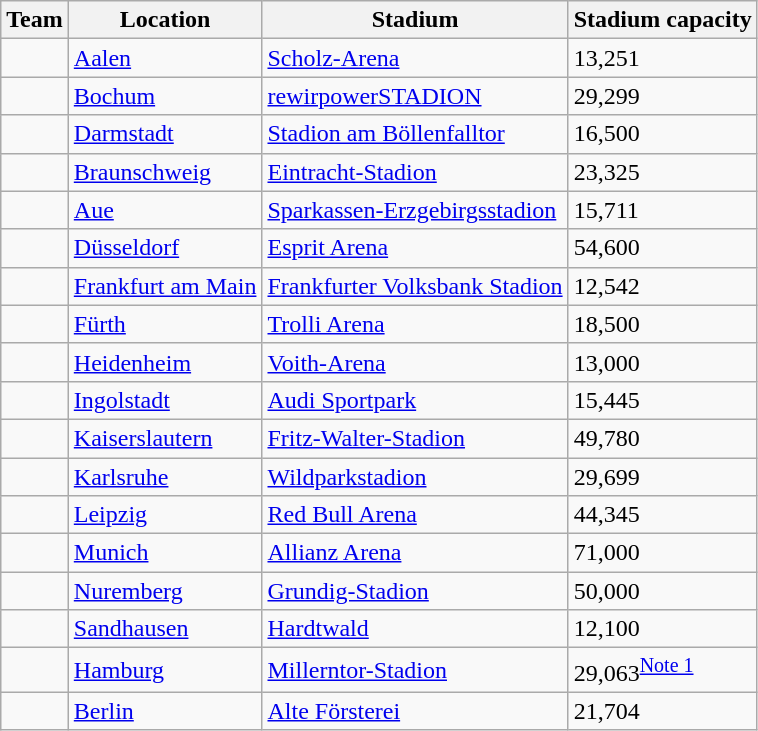<table class="wikitable sortable" style="text-align: left;">
<tr>
<th>Team</th>
<th>Location</th>
<th>Stadium</th>
<th>Stadium capacity</th>
</tr>
<tr>
<td></td>
<td><a href='#'>Aalen</a></td>
<td><a href='#'>Scholz-Arena</a></td>
<td>13,251</td>
</tr>
<tr>
<td></td>
<td><a href='#'>Bochum</a></td>
<td><a href='#'>rewirpowerSTADION</a></td>
<td>29,299</td>
</tr>
<tr>
<td></td>
<td><a href='#'>Darmstadt</a></td>
<td><a href='#'>Stadion am Böllenfalltor</a></td>
<td>16,500</td>
</tr>
<tr>
<td></td>
<td><a href='#'>Braunschweig</a></td>
<td><a href='#'>Eintracht-Stadion</a></td>
<td>23,325</td>
</tr>
<tr>
<td></td>
<td><a href='#'>Aue</a></td>
<td><a href='#'>Sparkassen-Erzgebirgsstadion</a></td>
<td>15,711</td>
</tr>
<tr>
<td></td>
<td><a href='#'>Düsseldorf</a></td>
<td><a href='#'>Esprit Arena</a></td>
<td>54,600</td>
</tr>
<tr>
<td></td>
<td><a href='#'>Frankfurt am Main</a></td>
<td><a href='#'>Frankfurter Volksbank Stadion</a></td>
<td>12,542</td>
</tr>
<tr>
<td></td>
<td><a href='#'>Fürth</a></td>
<td><a href='#'>Trolli Arena</a></td>
<td>18,500</td>
</tr>
<tr>
<td></td>
<td><a href='#'>Heidenheim</a></td>
<td><a href='#'>Voith-Arena</a></td>
<td>13,000</td>
</tr>
<tr>
<td></td>
<td><a href='#'>Ingolstadt</a></td>
<td><a href='#'>Audi Sportpark</a></td>
<td>15,445</td>
</tr>
<tr>
<td></td>
<td><a href='#'>Kaiserslautern</a></td>
<td><a href='#'>Fritz-Walter-Stadion</a></td>
<td>49,780</td>
</tr>
<tr>
<td></td>
<td><a href='#'>Karlsruhe</a></td>
<td><a href='#'>Wildparkstadion</a></td>
<td>29,699</td>
</tr>
<tr>
<td></td>
<td><a href='#'>Leipzig</a></td>
<td><a href='#'>Red Bull Arena</a></td>
<td>44,345</td>
</tr>
<tr>
<td></td>
<td><a href='#'>Munich</a></td>
<td><a href='#'>Allianz Arena</a></td>
<td>71,000</td>
</tr>
<tr>
<td></td>
<td><a href='#'>Nuremberg</a></td>
<td><a href='#'>Grundig-Stadion</a></td>
<td>50,000</td>
</tr>
<tr>
<td></td>
<td><a href='#'>Sandhausen</a></td>
<td><a href='#'>Hardtwald</a></td>
<td>12,100</td>
</tr>
<tr>
<td></td>
<td><a href='#'>Hamburg</a></td>
<td><a href='#'>Millerntor-Stadion</a></td>
<td>29,063<sup><a href='#'>Note 1</a></sup></td>
</tr>
<tr>
<td></td>
<td><a href='#'>Berlin</a></td>
<td><a href='#'>Alte Försterei</a></td>
<td>21,704</td>
</tr>
</table>
